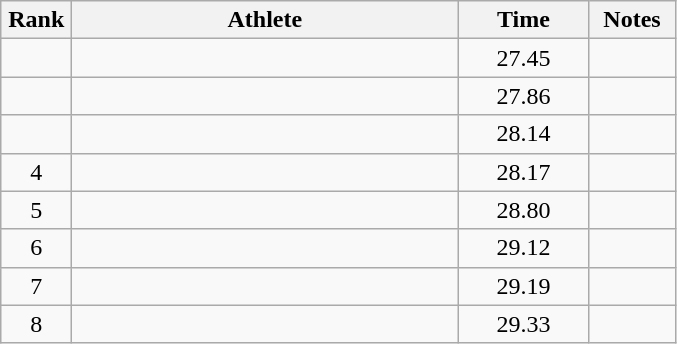<table class="wikitable" style="text-align:center">
<tr>
<th width=40>Rank</th>
<th width=250>Athlete</th>
<th width=80>Time</th>
<th width=50>Notes</th>
</tr>
<tr>
<td></td>
<td align=left></td>
<td>27.45</td>
<td></td>
</tr>
<tr>
<td></td>
<td align=left></td>
<td>27.86</td>
<td></td>
</tr>
<tr>
<td></td>
<td align=left></td>
<td>28.14</td>
<td></td>
</tr>
<tr>
<td>4</td>
<td align=left></td>
<td>28.17</td>
<td></td>
</tr>
<tr>
<td>5</td>
<td align=left></td>
<td>28.80</td>
<td></td>
</tr>
<tr>
<td>6</td>
<td align=left></td>
<td>29.12</td>
<td></td>
</tr>
<tr>
<td>7</td>
<td align=left></td>
<td>29.19</td>
<td></td>
</tr>
<tr>
<td>8</td>
<td align=left></td>
<td>29.33</td>
<td></td>
</tr>
</table>
